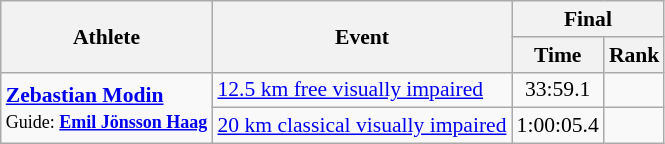<table class="wikitable" style="font-size:90%">
<tr>
<th rowspan="2">Athlete</th>
<th rowspan="2">Event</th>
<th colspan="3">Final</th>
</tr>
<tr>
<th>Time</th>
<th>Rank</th>
</tr>
<tr align=center>
<td align=left rowspan=2><strong><a href='#'>Zebastian Modin</a></strong><br><small>Guide: <strong><a href='#'>Emil Jönsson Haag</a></strong></small></td>
<td align=left><a href='#'>12.5 km free visually impaired</a></td>
<td>33:59.1</td>
<td></td>
</tr>
<tr align=center>
<td align=left><a href='#'>20 km classical visually impaired</a></td>
<td>1:00:05.4</td>
<td></td>
</tr>
</table>
